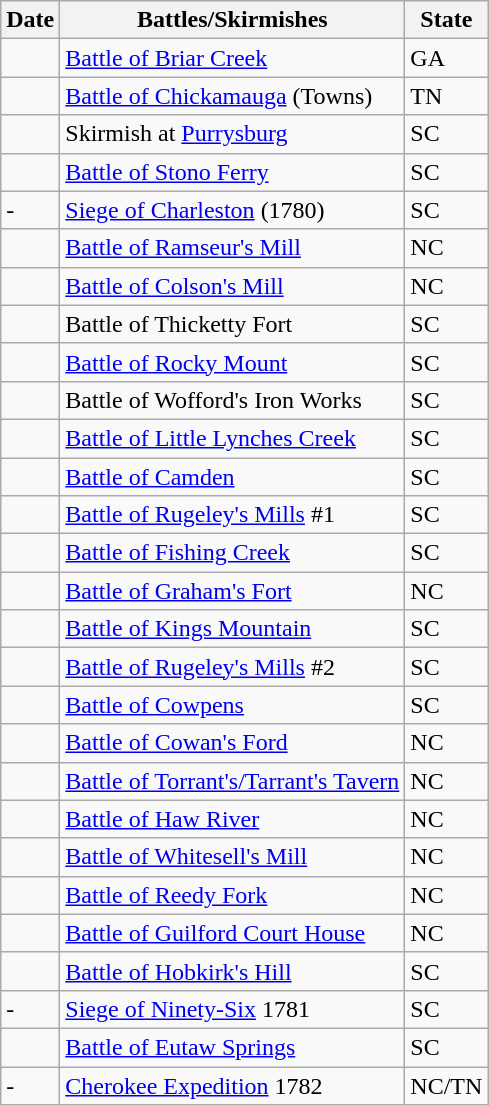<table class="wikitable sortable">
<tr>
<th>Date</th>
<th>Battles/Skirmishes</th>
<th>State</th>
</tr>
<tr>
<td></td>
<td><a href='#'>Battle of Briar Creek</a></td>
<td>GA</td>
</tr>
<tr>
<td></td>
<td><a href='#'>Battle of Chickamauga</a> (Towns)</td>
<td>TN</td>
</tr>
<tr>
<td></td>
<td>Skirmish at <a href='#'>Purrysburg</a></td>
<td>SC</td>
</tr>
<tr>
<td></td>
<td><a href='#'>Battle of Stono Ferry</a></td>
<td>SC</td>
</tr>
<tr>
<td>-</td>
<td><a href='#'>Siege of Charleston</a> (1780)</td>
<td>SC</td>
</tr>
<tr>
<td></td>
<td><a href='#'>Battle of Ramseur's Mill</a></td>
<td>NC</td>
</tr>
<tr>
<td></td>
<td><a href='#'>Battle of Colson's Mill</a></td>
<td>NC</td>
</tr>
<tr>
<td></td>
<td>Battle of Thicketty Fort</td>
<td>SC</td>
</tr>
<tr>
<td></td>
<td><a href='#'>Battle of Rocky Mount</a></td>
<td>SC</td>
</tr>
<tr>
<td></td>
<td>Battle of Wofford's Iron Works</td>
<td>SC</td>
</tr>
<tr>
<td></td>
<td><a href='#'>Battle of Little Lynches Creek</a></td>
<td>SC</td>
</tr>
<tr>
<td></td>
<td><a href='#'>Battle of Camden</a></td>
<td>SC</td>
</tr>
<tr>
<td></td>
<td><a href='#'>Battle of Rugeley's Mills</a> #1</td>
<td>SC</td>
</tr>
<tr>
<td></td>
<td><a href='#'>Battle of Fishing Creek</a></td>
<td>SC</td>
</tr>
<tr>
<td></td>
<td><a href='#'>Battle of Graham's Fort</a></td>
<td>NC</td>
</tr>
<tr>
<td></td>
<td><a href='#'>Battle of Kings Mountain</a></td>
<td>SC</td>
</tr>
<tr>
<td></td>
<td><a href='#'>Battle of Rugeley's Mills</a> #2</td>
<td>SC</td>
</tr>
<tr>
<td></td>
<td><a href='#'>Battle of Cowpens</a></td>
<td>SC</td>
</tr>
<tr>
<td></td>
<td><a href='#'>Battle of Cowan's Ford</a></td>
<td>NC</td>
</tr>
<tr>
<td></td>
<td><a href='#'>Battle of Torrant's/Tarrant's Tavern</a></td>
<td>NC</td>
</tr>
<tr>
<td></td>
<td><a href='#'>Battle of Haw River</a></td>
<td>NC</td>
</tr>
<tr>
<td></td>
<td><a href='#'>Battle of Whitesell's Mill</a></td>
<td>NC</td>
</tr>
<tr>
<td></td>
<td><a href='#'>Battle of Reedy Fork</a></td>
<td>NC</td>
</tr>
<tr>
<td></td>
<td><a href='#'>Battle of Guilford Court House</a></td>
<td>NC</td>
</tr>
<tr>
<td></td>
<td><a href='#'>Battle of Hobkirk's Hill</a></td>
<td>SC</td>
</tr>
<tr>
<td>-</td>
<td><a href='#'>Siege of Ninety-Six</a> 1781</td>
<td>SC</td>
</tr>
<tr>
<td></td>
<td><a href='#'>Battle of Eutaw Springs</a></td>
<td>SC</td>
</tr>
<tr>
<td>-</td>
<td><a href='#'>Cherokee Expedition</a> 1782</td>
<td>NC/TN</td>
</tr>
</table>
